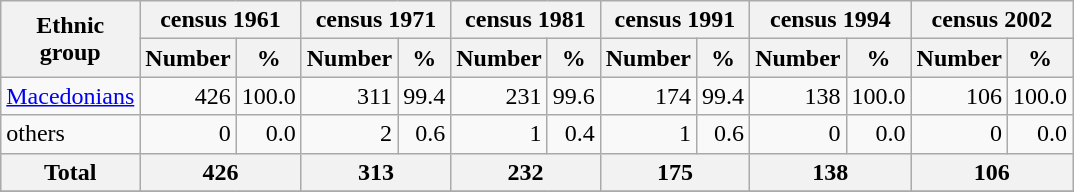<table class="wikitable">
<tr>
<th rowspan="2">Ethnic<br>group</th>
<th colspan="2">census 1961</th>
<th colspan="2">census 1971</th>
<th colspan="2">census 1981</th>
<th colspan="2">census 1991</th>
<th colspan="2">census 1994</th>
<th colspan="2">census 2002</th>
</tr>
<tr bgcolor="#e0e0e0">
<th>Number</th>
<th>%</th>
<th>Number</th>
<th>%</th>
<th>Number</th>
<th>%</th>
<th>Number</th>
<th>%</th>
<th>Number</th>
<th>%</th>
<th>Number</th>
<th>%</th>
</tr>
<tr>
<td><a href='#'>Macedonians</a></td>
<td align="right">426</td>
<td align="right">100.0</td>
<td align="right">311</td>
<td align="right">99.4</td>
<td align="right">231</td>
<td align="right">99.6</td>
<td align="right">174</td>
<td align="right">99.4</td>
<td align="right">138</td>
<td align="right">100.0</td>
<td align="right">106</td>
<td align="right">100.0</td>
</tr>
<tr>
<td>others</td>
<td align="right">0</td>
<td align="right">0.0</td>
<td align="right">2</td>
<td align="right">0.6</td>
<td align="right">1</td>
<td align="right">0.4</td>
<td align="right">1</td>
<td align="right">0.6</td>
<td align="right">0</td>
<td align="right">0.0</td>
<td align="right">0</td>
<td align="right">0.0</td>
</tr>
<tr bgcolor="#e0e0e0">
<th align="left">Total</th>
<th colspan="2">426</th>
<th colspan="2">313</th>
<th colspan="2">232</th>
<th colspan="2">175</th>
<th colspan="2">138</th>
<th colspan="2">106</th>
</tr>
<tr>
</tr>
</table>
